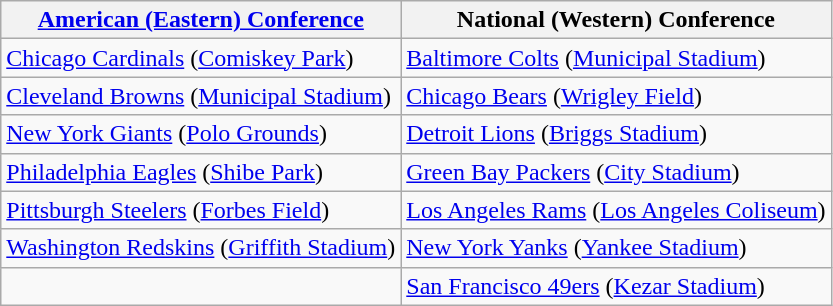<table class="wikitable">
<tr>
<th><a href='#'>American (Eastern) Conference</a></th>
<th>National (Western) Conference</th>
</tr>
<tr>
<td><a href='#'>Chicago Cardinals</a> (<a href='#'>Comiskey Park</a>)</td>
<td><a href='#'>Baltimore Colts</a> (<a href='#'>Municipal Stadium</a>)</td>
</tr>
<tr>
<td><a href='#'>Cleveland Browns</a> (<a href='#'>Municipal Stadium</a>)</td>
<td><a href='#'>Chicago Bears</a> (<a href='#'>Wrigley Field</a>)</td>
</tr>
<tr>
<td><a href='#'>New York Giants</a> (<a href='#'>Polo Grounds</a>)</td>
<td><a href='#'>Detroit Lions</a> (<a href='#'>Briggs Stadium</a>)</td>
</tr>
<tr>
<td><a href='#'>Philadelphia Eagles</a> (<a href='#'>Shibe Park</a>)</td>
<td><a href='#'>Green Bay Packers</a> (<a href='#'>City Stadium</a>)</td>
</tr>
<tr>
<td><a href='#'>Pittsburgh Steelers</a> (<a href='#'>Forbes Field</a>)</td>
<td><a href='#'>Los Angeles Rams</a> (<a href='#'>Los Angeles Coliseum</a>)</td>
</tr>
<tr>
<td><a href='#'>Washington Redskins</a> (<a href='#'>Griffith Stadium</a>)</td>
<td><a href='#'>New York Yanks</a> (<a href='#'>Yankee Stadium</a>)</td>
</tr>
<tr>
<td></td>
<td><a href='#'>San Francisco 49ers</a> (<a href='#'>Kezar Stadium</a>)</td>
</tr>
</table>
